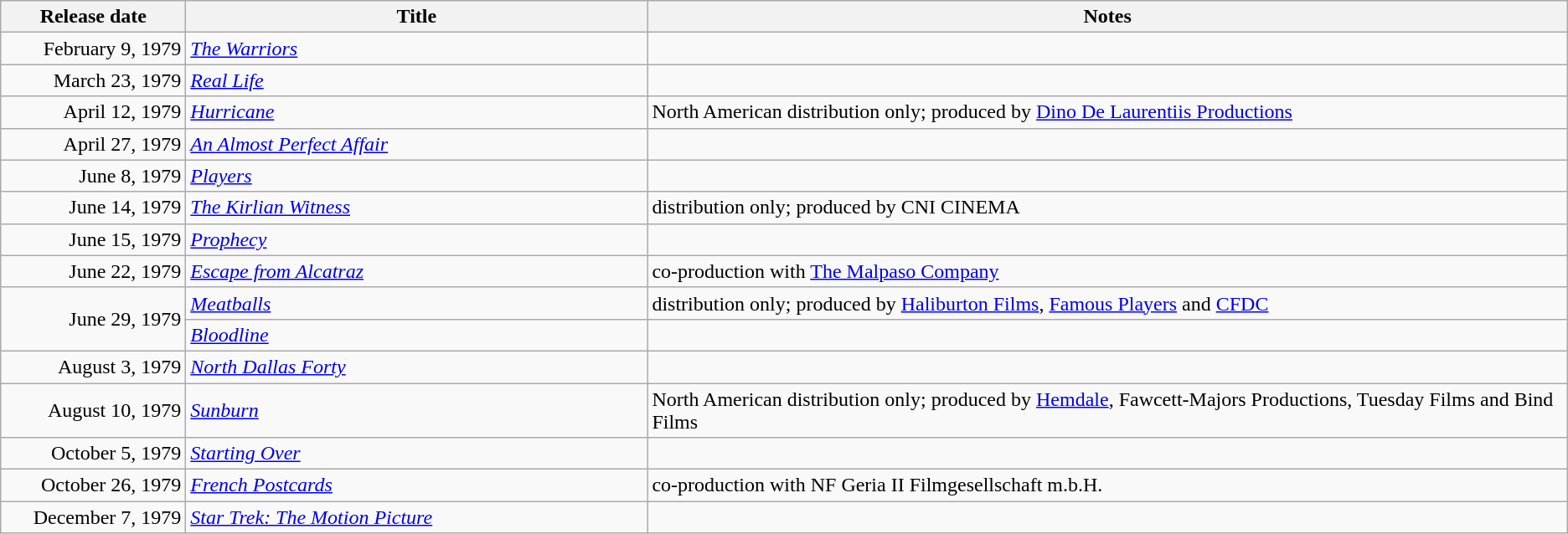<table class="wikitable sortable">
<tr>
<th style="width:8.75em;">Release date</th>
<th style="width:22.5em;">Title</th>
<th>Notes</th>
</tr>
<tr>
<td style="text-align:right;">February 9, 1979</td>
<td><em><a href='#'>The Warriors</a></em></td>
<td></td>
</tr>
<tr>
<td style="text-align:right;">March 23, 1979</td>
<td><em><a href='#'>Real Life</a></em></td>
<td></td>
</tr>
<tr>
<td style="text-align:right;">April 12, 1979</td>
<td><em><a href='#'>Hurricane</a></em></td>
<td>North American distribution only; produced by <a href='#'>Dino De Laurentiis Productions</a></td>
</tr>
<tr>
<td style="text-align:right;">April 27, 1979</td>
<td><em><a href='#'>An Almost Perfect Affair</a></em></td>
<td></td>
</tr>
<tr>
<td style="text-align:right;">June 8, 1979</td>
<td><em><a href='#'>Players</a></em></td>
<td></td>
</tr>
<tr>
<td style="text-align:right;">June 14, 1979</td>
<td><em><a href='#'>The Kirlian Witness</a></em></td>
<td>distribution only; produced by CNI CINEMA</td>
</tr>
<tr>
<td style="text-align:right;">June 15, 1979</td>
<td><em><a href='#'>Prophecy</a></em></td>
<td></td>
</tr>
<tr>
<td style="text-align:right;">June 22, 1979</td>
<td><em><a href='#'>Escape from Alcatraz</a></em></td>
<td>co-production with <a href='#'>The Malpaso Company</a></td>
</tr>
<tr>
<td style="text-align:right;" rowspan="2">June 29, 1979</td>
<td><em><a href='#'>Meatballs</a></em></td>
<td>distribution only; produced by <a href='#'>Haliburton Films</a>, <a href='#'>Famous Players</a> and <a href='#'>CFDC</a></td>
</tr>
<tr>
<td><em><a href='#'>Bloodline</a></em></td>
<td></td>
</tr>
<tr>
<td style="text-align:right;">August 3, 1979</td>
<td><em><a href='#'>North Dallas Forty</a></em></td>
<td></td>
</tr>
<tr>
<td style="text-align:right;">August 10, 1979</td>
<td><em><a href='#'>Sunburn</a></em></td>
<td>North American distribution only; produced by <a href='#'>Hemdale</a>, Fawcett-Majors Productions, Tuesday Films and Bind Films</td>
</tr>
<tr>
<td style="text-align:right;">October 5, 1979</td>
<td><em><a href='#'>Starting Over</a></em></td>
<td></td>
</tr>
<tr>
<td style="text-align:right;">October 26, 1979</td>
<td><em><a href='#'>French Postcards</a></em></td>
<td>co-production with NF Geria II Filmgesellschaft m.b.H.</td>
</tr>
<tr>
<td style="text-align:right;">December 7, 1979</td>
<td><em><a href='#'>Star Trek: The Motion Picture</a></em></td>
<td></td>
</tr>
</table>
